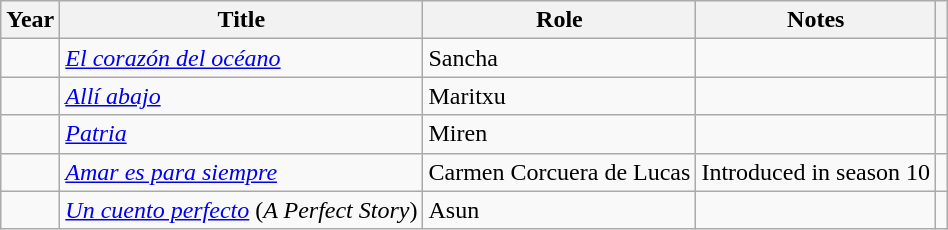<table class="wikitable sortable">
<tr>
<th>Year</th>
<th>Title</th>
<th>Role</th>
<th class = "unsortable">Notes</th>
<th class = "unsortable"></th>
</tr>
<tr>
<td></td>
<td><em><a href='#'>El corazón del océano</a></em></td>
<td>Sancha</td>
<td></td>
<td></td>
</tr>
<tr>
<td></td>
<td><em><a href='#'>Allí abajo</a></em></td>
<td>Maritxu</td>
<td></td>
<td></td>
</tr>
<tr>
<td></td>
<td><em><a href='#'>Patria</a></em></td>
<td>Miren</td>
<td></td>
<td></td>
</tr>
<tr>
<td></td>
<td><em><a href='#'>Amar es para siempre</a></em></td>
<td>Carmen Corcuera de Lucas</td>
<td>Introduced in season 10</td>
<td></td>
</tr>
<tr>
<td></td>
<td><em><a href='#'>Un cuento perfecto</a></em> (<em>A Perfect Story</em>)</td>
<td>Asun</td>
<td></td>
<td></td>
</tr>
</table>
